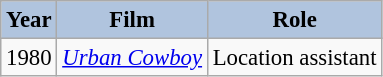<table class="wikitable" style="font-size:95%;">
<tr>
<th style="background:#B0C4DE;">Year</th>
<th style="background:#B0C4DE;">Film</th>
<th style="background:#B0C4DE;">Role</th>
</tr>
<tr>
<td>1980</td>
<td><em><a href='#'>Urban Cowboy</a></em></td>
<td>Location assistant</td>
</tr>
</table>
